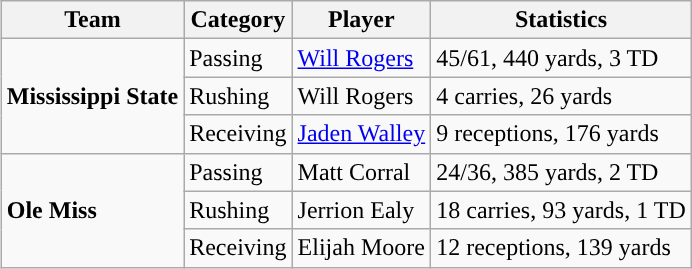<table class="wikitable" style="float: right;">
<tr>
<th>Team</th>
<th>Category</th>
<th>Player</th>
<th>Statistics</th>
</tr>
<tr>
<td rowspan=3><strong>Mississippi State</strong></td>
<td>Passing</td>
<td><a href='#'>Will Rogers</a></td>
<td>45/61, 440 yards, 3 TD</td>
</tr>
<tr>
<td>Rushing</td>
<td>Will Rogers</td>
<td>4 carries, 26 yards</td>
</tr>
<tr>
<td>Receiving</td>
<td><a href='#'>Jaden Walley</a></td>
<td>9 receptions, 176 yards</td>
</tr>
<tr>
<td rowspan=3><strong>Ole Miss</strong></td>
<td>Passing</td>
<td>Matt Corral</td>
<td>24/36, 385 yards, 2 TD</td>
</tr>
<tr>
<td>Rushing</td>
<td>Jerrion Ealy</td>
<td>18 carries, 93 yards, 1 TD</td>
</tr>
<tr>
<td>Receiving</td>
<td>Elijah Moore</td>
<td>12 receptions, 139 yards</td>
</tr>
</table>
